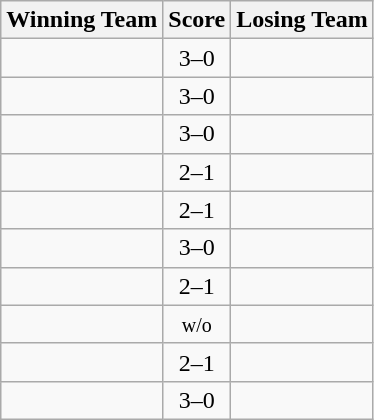<table class=wikitable style="border:1px solid #AAAAAA;">
<tr>
<th>Winning Team</th>
<th>Score</th>
<th>Losing Team</th>
</tr>
<tr>
<td><strong></strong></td>
<td align="center">3–0</td>
<td></td>
</tr>
<tr>
<td><strong></strong></td>
<td align="center">3–0</td>
<td></td>
</tr>
<tr>
<td><strong></strong></td>
<td align="center">3–0</td>
<td></td>
</tr>
<tr>
<td></td>
<td align="center">2–1</td>
<td></td>
</tr>
<tr>
<td><strong></strong></td>
<td align="center">2–1</td>
<td></td>
</tr>
<tr>
<td><strong></strong></td>
<td align="center">3–0</td>
<td></td>
</tr>
<tr>
<td><strong></strong></td>
<td align="center">2–1</td>
<td></td>
</tr>
<tr>
<td><strong></strong></td>
<td align="center"><small>w/o</small></td>
<td></td>
</tr>
<tr>
<td><strong></strong></td>
<td align="center">2–1</td>
<td></td>
</tr>
<tr>
<td><strong></strong></td>
<td align="center">3–0</td>
<td></td>
</tr>
</table>
